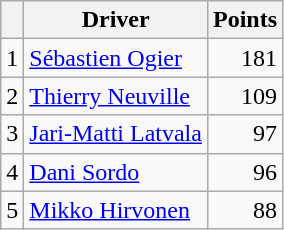<table class="wikitable">
<tr>
<th></th>
<th>Driver</th>
<th>Points</th>
</tr>
<tr>
<td>1</td>
<td> <a href='#'>Sébastien Ogier</a></td>
<td align="right">181</td>
</tr>
<tr>
<td>2</td>
<td> <a href='#'>Thierry Neuville</a></td>
<td align="right">109</td>
</tr>
<tr>
<td>3</td>
<td> <a href='#'>Jari-Matti Latvala</a></td>
<td align="right">97</td>
</tr>
<tr>
<td>4</td>
<td> <a href='#'>Dani Sordo</a></td>
<td align="right">96</td>
</tr>
<tr>
<td>5</td>
<td> <a href='#'>Mikko Hirvonen</a></td>
<td align="right">88</td>
</tr>
</table>
